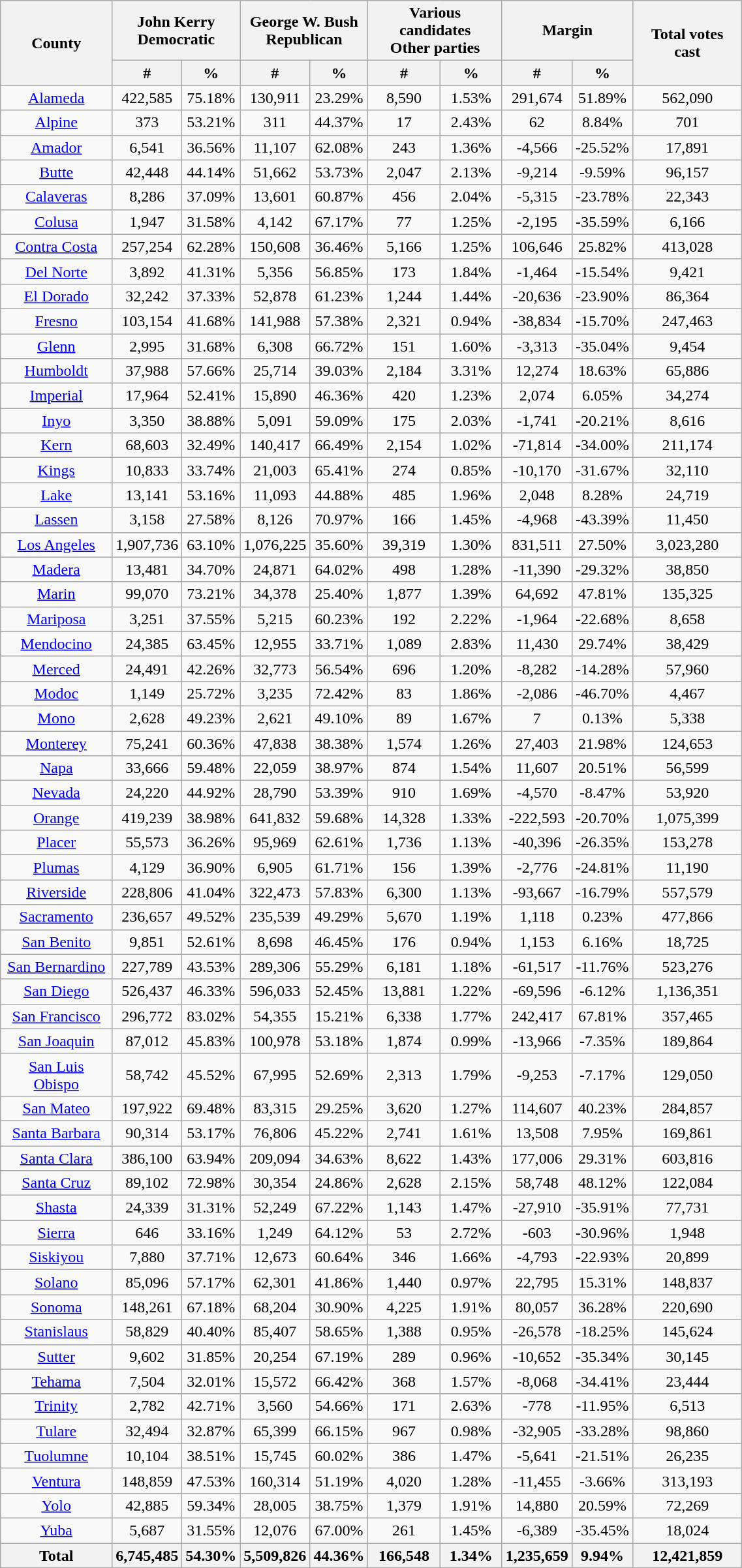<table width="60%"  class="wikitable sortable" style="text-align:center">
<tr>
<th style="text-align:center;" rowspan="2">County</th>
<th style="text-align:center;" colspan="2">John Kerry<br>Democratic</th>
<th style="text-align:center;" colspan="2">George W. Bush<br>Republican</th>
<th style="text-align:center;" colspan="2">Various candidates<br>Other parties</th>
<th style="text-align:center;" colspan="2">Margin</th>
<th style="text-align:center;" rowspan="2">Total votes cast</th>
</tr>
<tr>
<th style="text-align:center;" data-sort-type="number">#</th>
<th style="text-align:center;" data-sort-type="number">%</th>
<th style="text-align:center;" data-sort-type="number">#</th>
<th style="text-align:center;" data-sort-type="number">%</th>
<th style="text-align:center;" data-sort-type="number">#</th>
<th style="text-align:center;" data-sort-type="number">%</th>
<th style="text-align:center;" data-sort-type="number">#</th>
<th style="text-align:center;" data-sort-type="number">%</th>
</tr>
<tr style="text-align:center;">
<td><a href='#'>Alameda</a></td>
<td>422,585</td>
<td>75.18%</td>
<td>130,911</td>
<td>23.29%</td>
<td>8,590</td>
<td>1.53%</td>
<td>291,674</td>
<td>51.89%</td>
<td>562,090</td>
</tr>
<tr style="text-align:center;">
<td><a href='#'>Alpine</a></td>
<td>373</td>
<td>53.21%</td>
<td>311</td>
<td>44.37%</td>
<td>17</td>
<td>2.43%</td>
<td>62</td>
<td>8.84%</td>
<td>701</td>
</tr>
<tr style="text-align:center;">
<td><a href='#'>Amador</a></td>
<td>6,541</td>
<td>36.56%</td>
<td>11,107</td>
<td>62.08%</td>
<td>243</td>
<td>1.36%</td>
<td>-4,566</td>
<td>-25.52%</td>
<td>17,891</td>
</tr>
<tr style="text-align:center;">
<td><a href='#'>Butte</a></td>
<td>42,448</td>
<td>44.14%</td>
<td>51,662</td>
<td>53.73%</td>
<td>2,047</td>
<td>2.13%</td>
<td>-9,214</td>
<td>-9.59%</td>
<td>96,157</td>
</tr>
<tr style="text-align:center;">
<td><a href='#'>Calaveras</a></td>
<td>8,286</td>
<td>37.09%</td>
<td>13,601</td>
<td>60.87%</td>
<td>456</td>
<td>2.04%</td>
<td>-5,315</td>
<td>-23.78%</td>
<td>22,343</td>
</tr>
<tr style="text-align:center;">
<td><a href='#'>Colusa</a></td>
<td>1,947</td>
<td>31.58%</td>
<td>4,142</td>
<td>67.17%</td>
<td>77</td>
<td>1.25%</td>
<td>-2,195</td>
<td>-35.59%</td>
<td>6,166</td>
</tr>
<tr style="text-align:center;">
<td><a href='#'>Contra Costa</a></td>
<td>257,254</td>
<td>62.28%</td>
<td>150,608</td>
<td>36.46%</td>
<td>5,166</td>
<td>1.25%</td>
<td>106,646</td>
<td>25.82%</td>
<td>413,028</td>
</tr>
<tr style="text-align:center;">
<td><a href='#'>Del Norte</a></td>
<td>3,892</td>
<td>41.31%</td>
<td>5,356</td>
<td>56.85%</td>
<td>173</td>
<td>1.84%</td>
<td>-1,464</td>
<td>-15.54%</td>
<td>9,421</td>
</tr>
<tr style="text-align:center;">
<td><a href='#'>El Dorado</a></td>
<td>32,242</td>
<td>37.33%</td>
<td>52,878</td>
<td>61.23%</td>
<td>1,244</td>
<td>1.44%</td>
<td>-20,636</td>
<td>-23.90%</td>
<td>86,364</td>
</tr>
<tr style="text-align:center;">
<td><a href='#'>Fresno</a></td>
<td>103,154</td>
<td>41.68%</td>
<td>141,988</td>
<td>57.38%</td>
<td>2,321</td>
<td>0.94%</td>
<td>-38,834</td>
<td>-15.70%</td>
<td>247,463</td>
</tr>
<tr style="text-align:center;">
<td><a href='#'>Glenn</a></td>
<td>2,995</td>
<td>31.68%</td>
<td>6,308</td>
<td>66.72%</td>
<td>151</td>
<td>1.60%</td>
<td>-3,313</td>
<td>-35.04%</td>
<td>9,454</td>
</tr>
<tr style="text-align:center;">
<td><a href='#'>Humboldt</a></td>
<td>37,988</td>
<td>57.66%</td>
<td>25,714</td>
<td>39.03%</td>
<td>2,184</td>
<td>3.31%</td>
<td>12,274</td>
<td>18.63%</td>
<td>65,886</td>
</tr>
<tr style="text-align:center;">
<td><a href='#'>Imperial</a></td>
<td>17,964</td>
<td>52.41%</td>
<td>15,890</td>
<td>46.36%</td>
<td>420</td>
<td>1.23%</td>
<td>2,074</td>
<td>6.05%</td>
<td>34,274</td>
</tr>
<tr style="text-align:center;">
<td><a href='#'>Inyo</a></td>
<td>3,350</td>
<td>38.88%</td>
<td>5,091</td>
<td>59.09%</td>
<td>175</td>
<td>2.03%</td>
<td>-1,741</td>
<td>-20.21%</td>
<td>8,616</td>
</tr>
<tr style="text-align:center;">
<td><a href='#'>Kern</a></td>
<td>68,603</td>
<td>32.49%</td>
<td>140,417</td>
<td>66.49%</td>
<td>2,154</td>
<td>1.02%</td>
<td>-71,814</td>
<td>-34.00%</td>
<td>211,174</td>
</tr>
<tr style="text-align:center;">
<td><a href='#'>Kings</a></td>
<td>10,833</td>
<td>33.74%</td>
<td>21,003</td>
<td>65.41%</td>
<td>274</td>
<td>0.85%</td>
<td>-10,170</td>
<td>-31.67%</td>
<td>32,110</td>
</tr>
<tr style="text-align:center;">
<td><a href='#'>Lake</a></td>
<td>13,141</td>
<td>53.16%</td>
<td>11,093</td>
<td>44.88%</td>
<td>485</td>
<td>1.96%</td>
<td>2,048</td>
<td>8.28%</td>
<td>24,719</td>
</tr>
<tr style="text-align:center;">
<td><a href='#'>Lassen</a></td>
<td>3,158</td>
<td>27.58%</td>
<td>8,126</td>
<td>70.97%</td>
<td>166</td>
<td>1.45%</td>
<td>-4,968</td>
<td>-43.39%</td>
<td>11,450</td>
</tr>
<tr style="text-align:center;">
<td><a href='#'>Los Angeles</a></td>
<td>1,907,736</td>
<td>63.10%</td>
<td>1,076,225</td>
<td>35.60%</td>
<td>39,319</td>
<td>1.30%</td>
<td>831,511</td>
<td>27.50%</td>
<td>3,023,280</td>
</tr>
<tr style="text-align:center;">
<td><a href='#'>Madera</a></td>
<td>13,481</td>
<td>34.70%</td>
<td>24,871</td>
<td>64.02%</td>
<td>498</td>
<td>1.28%</td>
<td>-11,390</td>
<td>-29.32%</td>
<td>38,850</td>
</tr>
<tr style="text-align:center;">
<td><a href='#'>Marin</a></td>
<td>99,070</td>
<td>73.21%</td>
<td>34,378</td>
<td>25.40%</td>
<td>1,877</td>
<td>1.39%</td>
<td>64,692</td>
<td>47.81%</td>
<td>135,325</td>
</tr>
<tr style="text-align:center;">
<td><a href='#'>Mariposa</a></td>
<td>3,251</td>
<td>37.55%</td>
<td>5,215</td>
<td>60.23%</td>
<td>192</td>
<td>2.22%</td>
<td>-1,964</td>
<td>-22.68%</td>
<td>8,658</td>
</tr>
<tr style="text-align:center;">
<td><a href='#'>Mendocino</a></td>
<td>24,385</td>
<td>63.45%</td>
<td>12,955</td>
<td>33.71%</td>
<td>1,089</td>
<td>2.83%</td>
<td>11,430</td>
<td>29.74%</td>
<td>38,429</td>
</tr>
<tr style="text-align:center;">
<td><a href='#'>Merced</a></td>
<td>24,491</td>
<td>42.26%</td>
<td>32,773</td>
<td>56.54%</td>
<td>696</td>
<td>1.20%</td>
<td>-8,282</td>
<td>-14.28%</td>
<td>57,960</td>
</tr>
<tr style="text-align:center;">
<td><a href='#'>Modoc</a></td>
<td>1,149</td>
<td>25.72%</td>
<td>3,235</td>
<td>72.42%</td>
<td>83</td>
<td>1.86%</td>
<td>-2,086</td>
<td>-46.70%</td>
<td>4,467</td>
</tr>
<tr style="text-align:center;">
<td><a href='#'>Mono</a></td>
<td>2,628</td>
<td>49.23%</td>
<td>2,621</td>
<td>49.10%</td>
<td>89</td>
<td>1.67%</td>
<td>7</td>
<td>0.13%</td>
<td>5,338</td>
</tr>
<tr style="text-align:center;">
<td><a href='#'>Monterey</a></td>
<td>75,241</td>
<td>60.36%</td>
<td>47,838</td>
<td>38.38%</td>
<td>1,574</td>
<td>1.26%</td>
<td>27,403</td>
<td>21.98%</td>
<td>124,653</td>
</tr>
<tr style="text-align:center;">
<td><a href='#'>Napa</a></td>
<td>33,666</td>
<td>59.48%</td>
<td>22,059</td>
<td>38.97%</td>
<td>874</td>
<td>1.54%</td>
<td>11,607</td>
<td>20.51%</td>
<td>56,599</td>
</tr>
<tr style="text-align:center;">
<td><a href='#'>Nevada</a></td>
<td>24,220</td>
<td>44.92%</td>
<td>28,790</td>
<td>53.39%</td>
<td>910</td>
<td>1.69%</td>
<td>-4,570</td>
<td>-8.47%</td>
<td>53,920</td>
</tr>
<tr style="text-align:center;">
<td><a href='#'>Orange</a></td>
<td>419,239</td>
<td>38.98%</td>
<td>641,832</td>
<td>59.68%</td>
<td>14,328</td>
<td>1.33%</td>
<td>-222,593</td>
<td>-20.70%</td>
<td>1,075,399</td>
</tr>
<tr style="text-align:center;">
<td><a href='#'>Placer</a></td>
<td>55,573</td>
<td>36.26%</td>
<td>95,969</td>
<td>62.61%</td>
<td>1,736</td>
<td>1.13%</td>
<td>-40,396</td>
<td>-26.35%</td>
<td>153,278</td>
</tr>
<tr style="text-align:center;">
<td><a href='#'>Plumas</a></td>
<td>4,129</td>
<td>36.90%</td>
<td>6,905</td>
<td>61.71%</td>
<td>156</td>
<td>1.39%</td>
<td>-2,776</td>
<td>-24.81%</td>
<td>11,190</td>
</tr>
<tr style="text-align:center;">
<td><a href='#'>Riverside</a></td>
<td>228,806</td>
<td>41.04%</td>
<td>322,473</td>
<td>57.83%</td>
<td>6,300</td>
<td>1.13%</td>
<td>-93,667</td>
<td>-16.79%</td>
<td>557,579</td>
</tr>
<tr style="text-align:center;">
<td><a href='#'>Sacramento</a></td>
<td>236,657</td>
<td>49.52%</td>
<td>235,539</td>
<td>49.29%</td>
<td>5,670</td>
<td>1.19%</td>
<td>1,118</td>
<td>0.23%</td>
<td>477,866</td>
</tr>
<tr style="text-align:center;">
<td><a href='#'>San Benito</a></td>
<td>9,851</td>
<td>52.61%</td>
<td>8,698</td>
<td>46.45%</td>
<td>176</td>
<td>0.94%</td>
<td>1,153</td>
<td>6.16%</td>
<td>18,725</td>
</tr>
<tr style="text-align:center;">
<td><a href='#'>San Bernardino</a></td>
<td>227,789</td>
<td>43.53%</td>
<td>289,306</td>
<td>55.29%</td>
<td>6,181</td>
<td>1.18%</td>
<td>-61,517</td>
<td>-11.76%</td>
<td>523,276</td>
</tr>
<tr style="text-align:center;">
<td><a href='#'>San Diego</a></td>
<td>526,437</td>
<td>46.33%</td>
<td>596,033</td>
<td>52.45%</td>
<td>13,881</td>
<td>1.22%</td>
<td>-69,596</td>
<td>-6.12%</td>
<td>1,136,351</td>
</tr>
<tr style="text-align:center;">
<td><a href='#'>San Francisco</a></td>
<td>296,772</td>
<td>83.02%</td>
<td>54,355</td>
<td>15.21%</td>
<td>6,338</td>
<td>1.77%</td>
<td>242,417</td>
<td>67.81%</td>
<td>357,465</td>
</tr>
<tr style="text-align:center;">
<td><a href='#'>San Joaquin</a></td>
<td>87,012</td>
<td>45.83%</td>
<td>100,978</td>
<td>53.18%</td>
<td>1,874</td>
<td>0.99%</td>
<td>-13,966</td>
<td>-7.35%</td>
<td>189,864</td>
</tr>
<tr style="text-align:center;">
<td><a href='#'>San Luis Obispo</a></td>
<td>58,742</td>
<td>45.52%</td>
<td>67,995</td>
<td>52.69%</td>
<td>2,313</td>
<td>1.79%</td>
<td>-9,253</td>
<td>-7.17%</td>
<td>129,050</td>
</tr>
<tr style="text-align:center;">
<td><a href='#'>San Mateo</a></td>
<td>197,922</td>
<td>69.48%</td>
<td>83,315</td>
<td>29.25%</td>
<td>3,620</td>
<td>1.27%</td>
<td>114,607</td>
<td>40.23%</td>
<td>284,857</td>
</tr>
<tr style="text-align:center;">
<td><a href='#'>Santa Barbara</a></td>
<td>90,314</td>
<td>53.17%</td>
<td>76,806</td>
<td>45.22%</td>
<td>2,741</td>
<td>1.61%</td>
<td>13,508</td>
<td>7.95%</td>
<td>169,861</td>
</tr>
<tr style="text-align:center;">
<td><a href='#'>Santa Clara</a></td>
<td>386,100</td>
<td>63.94%</td>
<td>209,094</td>
<td>34.63%</td>
<td>8,622</td>
<td>1.43%</td>
<td>177,006</td>
<td>29.31%</td>
<td>603,816</td>
</tr>
<tr style="text-align:center;">
<td><a href='#'>Santa Cruz</a></td>
<td>89,102</td>
<td>72.98%</td>
<td>30,354</td>
<td>24.86%</td>
<td>2,628</td>
<td>2.15%</td>
<td>58,748</td>
<td>48.12%</td>
<td>122,084</td>
</tr>
<tr style="text-align:center;">
<td><a href='#'>Shasta</a></td>
<td>24,339</td>
<td>31.31%</td>
<td>52,249</td>
<td>67.22%</td>
<td>1,143</td>
<td>1.47%</td>
<td>-27,910</td>
<td>-35.91%</td>
<td>77,731</td>
</tr>
<tr style="text-align:center;">
<td><a href='#'>Sierra</a></td>
<td>646</td>
<td>33.16%</td>
<td>1,249</td>
<td>64.12%</td>
<td>53</td>
<td>2.72%</td>
<td>-603</td>
<td>-30.96%</td>
<td>1,948</td>
</tr>
<tr style="text-align:center;">
<td><a href='#'>Siskiyou</a></td>
<td>7,880</td>
<td>37.71%</td>
<td>12,673</td>
<td>60.64%</td>
<td>346</td>
<td>1.66%</td>
<td>-4,793</td>
<td>-22.93%</td>
<td>20,899</td>
</tr>
<tr style="text-align:center;">
<td><a href='#'>Solano</a></td>
<td>85,096</td>
<td>57.17%</td>
<td>62,301</td>
<td>41.86%</td>
<td>1,440</td>
<td>0.97%</td>
<td>22,795</td>
<td>15.31%</td>
<td>148,837</td>
</tr>
<tr style="text-align:center;">
<td><a href='#'>Sonoma</a></td>
<td>148,261</td>
<td>67.18%</td>
<td>68,204</td>
<td>30.90%</td>
<td>4,225</td>
<td>1.91%</td>
<td>80,057</td>
<td>36.28%</td>
<td>220,690</td>
</tr>
<tr style="text-align:center;">
<td><a href='#'>Stanislaus</a></td>
<td>58,829</td>
<td>40.40%</td>
<td>85,407</td>
<td>58.65%</td>
<td>1,388</td>
<td>0.95%</td>
<td>-26,578</td>
<td>-18.25%</td>
<td>145,624</td>
</tr>
<tr style="text-align:center;">
<td><a href='#'>Sutter</a></td>
<td>9,602</td>
<td>31.85%</td>
<td>20,254</td>
<td>67.19%</td>
<td>289</td>
<td>0.96%</td>
<td>-10,652</td>
<td>-35.34%</td>
<td>30,145</td>
</tr>
<tr style="text-align:center;">
<td><a href='#'>Tehama</a></td>
<td>7,504</td>
<td>32.01%</td>
<td>15,572</td>
<td>66.42%</td>
<td>368</td>
<td>1.57%</td>
<td>-8,068</td>
<td>-34.41%</td>
<td>23,444</td>
</tr>
<tr style="text-align:center;">
<td><a href='#'>Trinity</a></td>
<td>2,782</td>
<td>42.71%</td>
<td>3,560</td>
<td>54.66%</td>
<td>171</td>
<td>2.63%</td>
<td>-778</td>
<td>-11.95%</td>
<td>6,513</td>
</tr>
<tr style="text-align:center;">
<td><a href='#'>Tulare</a></td>
<td>32,494</td>
<td>32.87%</td>
<td>65,399</td>
<td>66.15%</td>
<td>967</td>
<td>0.98%</td>
<td>-32,905</td>
<td>-33.28%</td>
<td>98,860</td>
</tr>
<tr style="text-align:center;">
<td><a href='#'>Tuolumne</a></td>
<td>10,104</td>
<td>38.51%</td>
<td>15,745</td>
<td>60.02%</td>
<td>386</td>
<td>1.47%</td>
<td>-5,641</td>
<td>-21.51%</td>
<td>26,235</td>
</tr>
<tr style="text-align:center;">
<td><a href='#'>Ventura</a></td>
<td>148,859</td>
<td>47.53%</td>
<td>160,314</td>
<td>51.19%</td>
<td>4,020</td>
<td>1.28%</td>
<td>-11,455</td>
<td>-3.66%</td>
<td>313,193</td>
</tr>
<tr style="text-align:center;">
<td><a href='#'>Yolo</a></td>
<td>42,885</td>
<td>59.34%</td>
<td>28,005</td>
<td>38.75%</td>
<td>1,379</td>
<td>1.91%</td>
<td>14,880</td>
<td>20.59%</td>
<td>72,269</td>
</tr>
<tr style="text-align:center;">
<td><a href='#'>Yuba</a></td>
<td>5,687</td>
<td>31.55%</td>
<td>12,076</td>
<td>67.00%</td>
<td>261</td>
<td>1.45%</td>
<td>-6,389</td>
<td>-35.45%</td>
<td>18,024</td>
</tr>
<tr>
<th>Total</th>
<th>6,745,485</th>
<th>54.30%</th>
<th>5,509,826</th>
<th>44.36%</th>
<th>166,548</th>
<th>1.34%</th>
<th>1,235,659</th>
<th>9.94%</th>
<th>12,421,859</th>
</tr>
</table>
